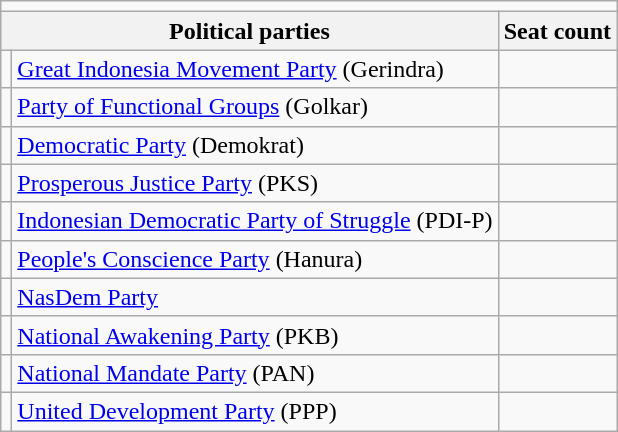<table class="wikitable">
<tr>
<td colspan="4"></td>
</tr>
<tr>
<th colspan="2">Political parties</th>
<th>Seat count</th>
</tr>
<tr>
<td bgcolor=></td>
<td><a href='#'>Great Indonesia Movement Party</a> (Gerindra)</td>
<td></td>
</tr>
<tr>
<td bgcolor=></td>
<td><a href='#'>Party of Functional Groups</a> (Golkar)</td>
<td></td>
</tr>
<tr>
<td bgcolor=></td>
<td><a href='#'>Democratic Party</a> (Demokrat)</td>
<td></td>
</tr>
<tr>
<td bgcolor=></td>
<td><a href='#'>Prosperous Justice Party</a> (PKS)</td>
<td></td>
</tr>
<tr>
<td bgcolor=></td>
<td><a href='#'>Indonesian Democratic Party of Struggle</a> (PDI-P)</td>
<td></td>
</tr>
<tr>
<td bgcolor=></td>
<td><a href='#'>People's Conscience Party</a> (Hanura)</td>
<td></td>
</tr>
<tr>
<td bgcolor=></td>
<td><a href='#'>NasDem Party</a></td>
<td></td>
</tr>
<tr>
<td bgcolor=></td>
<td><a href='#'>National Awakening Party</a> (PKB)</td>
<td></td>
</tr>
<tr>
<td bgcolor=></td>
<td><a href='#'>National Mandate Party</a> (PAN)</td>
<td></td>
</tr>
<tr>
<td bgcolor=></td>
<td><a href='#'>United Development Party</a> (PPP)</td>
<td></td>
</tr>
</table>
